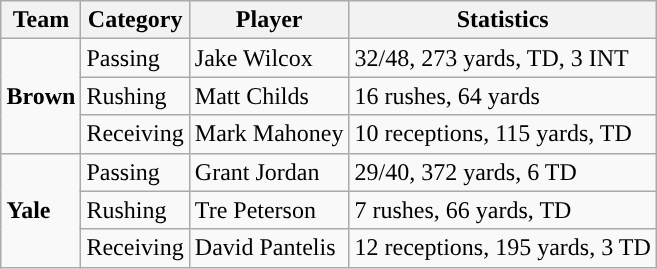<table class="wikitable" style="float: right;">
<tr>
<th>Team</th>
<th>Category</th>
<th>Player</th>
<th>Statistics</th>
</tr>
<tr>
<td rowspan=3><strong>Brown</strong></td>
<td>Passing</td>
<td>Jake Wilcox</td>
<td>32/48, 273 yards, TD, 3 INT</td>
</tr>
<tr>
<td>Rushing</td>
<td>Matt Childs</td>
<td>16 rushes, 64 yards</td>
</tr>
<tr>
<td>Receiving</td>
<td>Mark Mahoney</td>
<td>10 receptions, 115 yards, TD</td>
</tr>
<tr>
<td rowspan=3><strong>Yale</strong></td>
<td>Passing</td>
<td>Grant Jordan</td>
<td>29/40, 372 yards, 6 TD</td>
</tr>
<tr>
<td>Rushing</td>
<td>Tre Peterson</td>
<td>7 rushes, 66 yards, TD</td>
</tr>
<tr>
<td>Receiving</td>
<td>David Pantelis</td>
<td>12 receptions, 195 yards, 3 TD</td>
</tr>
</table>
